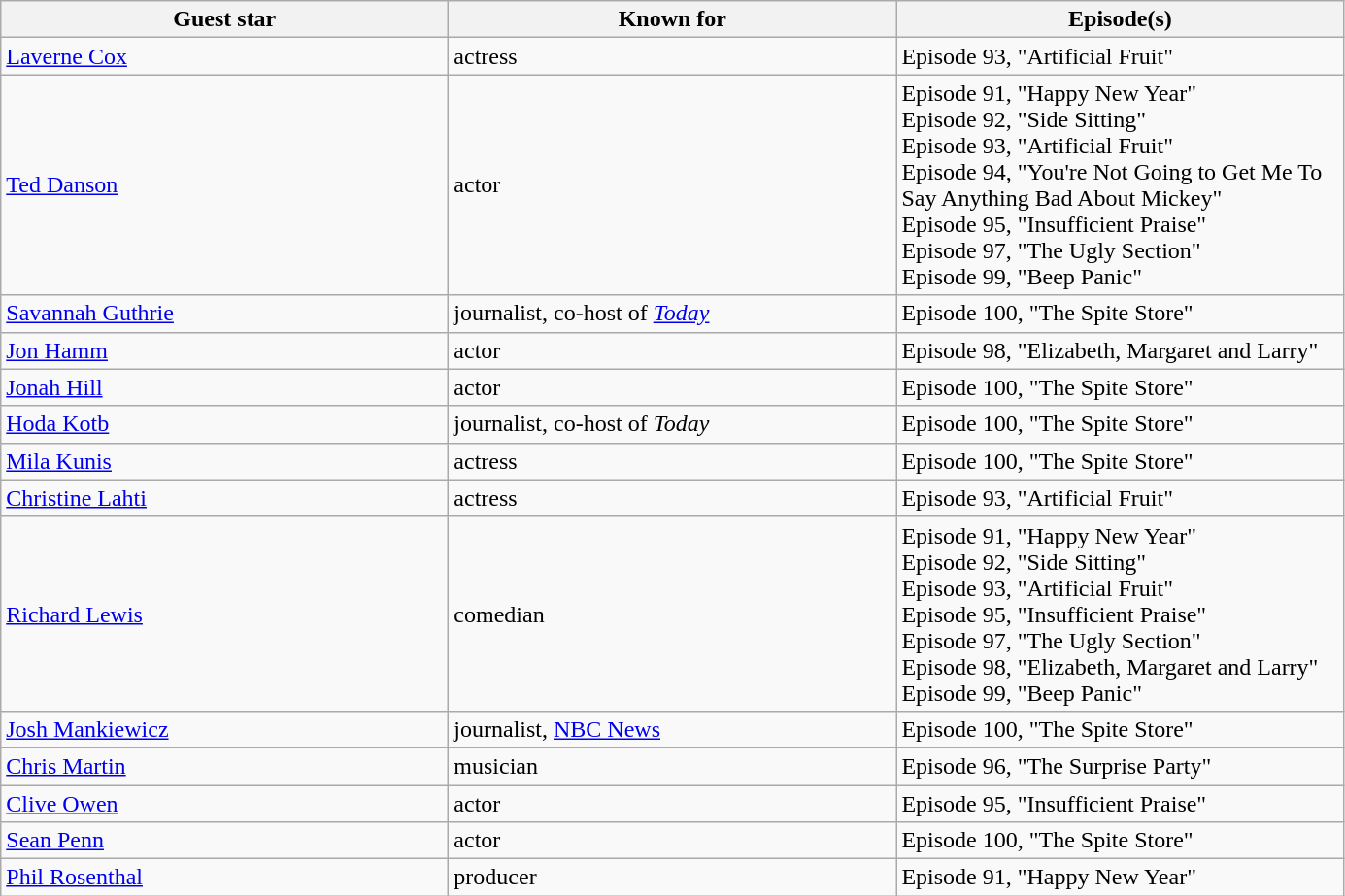<table class="wikitable">
<tr>
<th scope="col" style="width:300px;">Guest star</th>
<th scope="col" style="width:300px;">Known for</th>
<th scope="col" style="width:300px;">Episode(s)</th>
</tr>
<tr>
<td><a href='#'>Laverne Cox</a></td>
<td>actress</td>
<td>Episode 93, "Artificial Fruit"</td>
</tr>
<tr>
<td><a href='#'>Ted Danson</a></td>
<td>actor</td>
<td>Episode 91, "Happy New Year"<br>Episode 92, "Side Sitting"<br>Episode 93, "Artificial Fruit"<br>Episode 94, "You're Not Going to Get Me To Say Anything Bad About Mickey"<br>Episode 95, "Insufficient Praise"<br>Episode 97, "The Ugly Section"<br>Episode 99, "Beep Panic"</td>
</tr>
<tr>
<td><a href='#'>Savannah Guthrie</a></td>
<td>journalist, co-host of <em><a href='#'>Today</a></em></td>
<td>Episode 100, "The Spite Store"</td>
</tr>
<tr>
<td><a href='#'>Jon Hamm</a></td>
<td>actor</td>
<td>Episode 98, "Elizabeth, Margaret and Larry"</td>
</tr>
<tr>
<td><a href='#'>Jonah Hill</a></td>
<td>actor</td>
<td>Episode 100, "The Spite Store"</td>
</tr>
<tr>
<td><a href='#'>Hoda Kotb</a></td>
<td>journalist, co-host of <em>Today</em></td>
<td>Episode 100, "The Spite Store"</td>
</tr>
<tr>
<td><a href='#'>Mila Kunis</a></td>
<td>actress</td>
<td>Episode 100, "The Spite Store"</td>
</tr>
<tr>
<td><a href='#'>Christine Lahti</a></td>
<td>actress</td>
<td>Episode 93, "Artificial Fruit"</td>
</tr>
<tr>
<td><a href='#'>Richard Lewis</a></td>
<td>comedian</td>
<td>Episode 91, "Happy New Year"<br>Episode 92, "Side Sitting"<br>Episode 93, "Artificial Fruit"<br>Episode 95, "Insufficient Praise"<br>Episode 97, "The Ugly Section"<br>Episode 98, "Elizabeth, Margaret and Larry"<br>Episode 99, "Beep Panic"</td>
</tr>
<tr>
<td><a href='#'>Josh Mankiewicz</a></td>
<td>journalist, <a href='#'>NBC News</a></td>
<td>Episode 100, "The Spite Store"</td>
</tr>
<tr>
<td><a href='#'>Chris Martin</a></td>
<td>musician</td>
<td>Episode 96, "The Surprise Party"</td>
</tr>
<tr>
<td><a href='#'>Clive Owen</a></td>
<td>actor</td>
<td>Episode 95, "Insufficient Praise"</td>
</tr>
<tr>
<td><a href='#'>Sean Penn</a></td>
<td>actor</td>
<td>Episode 100, "The Spite Store"</td>
</tr>
<tr>
<td><a href='#'>Phil Rosenthal</a></td>
<td>producer</td>
<td>Episode 91, "Happy New Year"</td>
</tr>
</table>
